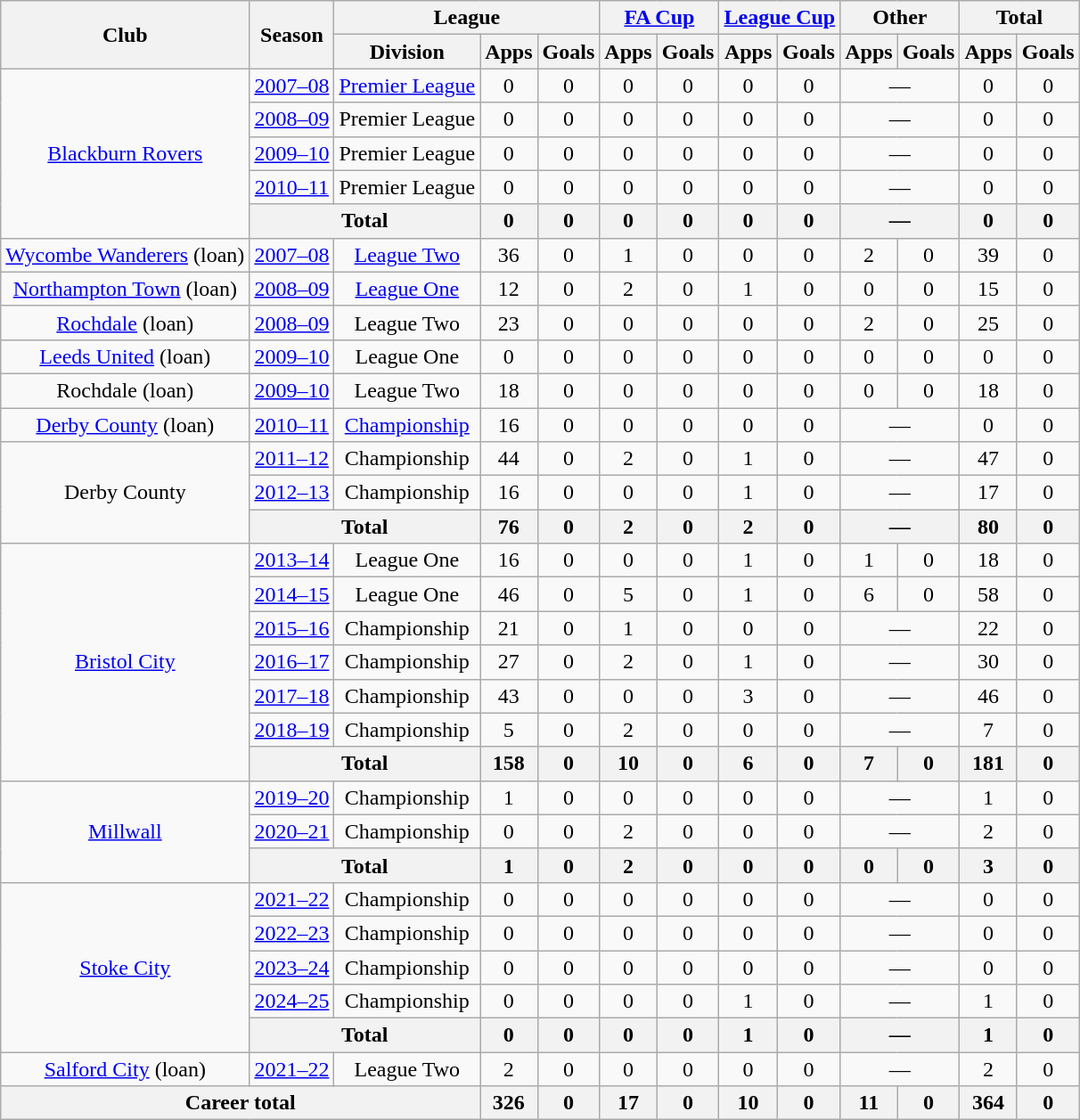<table class=wikitable style="text-align:center">
<tr>
<th rowspan=2>Club</th>
<th rowspan=2>Season</th>
<th colspan=3>League</th>
<th colspan=2><a href='#'>FA Cup</a></th>
<th colspan=2><a href='#'>League Cup</a></th>
<th colspan=2>Other</th>
<th colspan=2>Total</th>
</tr>
<tr>
<th>Division</th>
<th>Apps</th>
<th>Goals</th>
<th>Apps</th>
<th>Goals</th>
<th>Apps</th>
<th>Goals</th>
<th>Apps</th>
<th>Goals</th>
<th>Apps</th>
<th>Goals</th>
</tr>
<tr>
<td rowspan="5"><a href='#'>Blackburn Rovers</a></td>
<td><a href='#'>2007–08</a></td>
<td><a href='#'>Premier League</a></td>
<td>0</td>
<td>0</td>
<td>0</td>
<td>0</td>
<td>0</td>
<td>0</td>
<td colspan=2>—</td>
<td>0</td>
<td>0</td>
</tr>
<tr>
<td><a href='#'>2008–09</a></td>
<td>Premier League</td>
<td>0</td>
<td>0</td>
<td>0</td>
<td>0</td>
<td>0</td>
<td>0</td>
<td colspan=2>—</td>
<td>0</td>
<td>0</td>
</tr>
<tr>
<td><a href='#'>2009–10</a></td>
<td>Premier League</td>
<td>0</td>
<td>0</td>
<td>0</td>
<td>0</td>
<td>0</td>
<td>0</td>
<td colspan=2>—</td>
<td>0</td>
<td>0</td>
</tr>
<tr>
<td><a href='#'>2010–11</a></td>
<td>Premier League</td>
<td>0</td>
<td>0</td>
<td>0</td>
<td>0</td>
<td>0</td>
<td>0</td>
<td colspan=2>—</td>
<td>0</td>
<td>0</td>
</tr>
<tr>
<th colspan=2>Total</th>
<th>0</th>
<th>0</th>
<th>0</th>
<th>0</th>
<th>0</th>
<th>0</th>
<th colspan=2>—</th>
<th>0</th>
<th>0</th>
</tr>
<tr>
<td><a href='#'>Wycombe Wanderers</a> (loan)</td>
<td><a href='#'>2007–08</a></td>
<td><a href='#'>League Two</a></td>
<td>36</td>
<td>0</td>
<td>1</td>
<td>0</td>
<td>0</td>
<td>0</td>
<td>2</td>
<td>0</td>
<td>39</td>
<td>0</td>
</tr>
<tr>
<td><a href='#'>Northampton Town</a> (loan)</td>
<td><a href='#'>2008–09</a></td>
<td><a href='#'>League One</a></td>
<td>12</td>
<td>0</td>
<td>2</td>
<td>0</td>
<td>1</td>
<td>0</td>
<td>0</td>
<td>0</td>
<td>15</td>
<td>0</td>
</tr>
<tr>
<td><a href='#'>Rochdale</a> (loan)</td>
<td><a href='#'>2008–09</a></td>
<td>League Two</td>
<td>23</td>
<td>0</td>
<td>0</td>
<td>0</td>
<td>0</td>
<td>0</td>
<td>2</td>
<td>0</td>
<td>25</td>
<td>0</td>
</tr>
<tr>
<td><a href='#'>Leeds United</a> (loan)</td>
<td><a href='#'>2009–10</a></td>
<td>League One</td>
<td>0</td>
<td>0</td>
<td>0</td>
<td>0</td>
<td>0</td>
<td>0</td>
<td>0</td>
<td>0</td>
<td>0</td>
<td>0</td>
</tr>
<tr>
<td>Rochdale (loan)</td>
<td><a href='#'>2009–10</a></td>
<td>League Two</td>
<td>18</td>
<td>0</td>
<td>0</td>
<td>0</td>
<td>0</td>
<td>0</td>
<td>0</td>
<td>0</td>
<td>18</td>
<td>0</td>
</tr>
<tr>
<td><a href='#'>Derby County</a> (loan)</td>
<td><a href='#'>2010–11</a></td>
<td><a href='#'>Championship</a></td>
<td>16</td>
<td>0</td>
<td>0</td>
<td>0</td>
<td>0</td>
<td>0</td>
<td colspan=2>—</td>
<td>0</td>
<td>0</td>
</tr>
<tr>
<td rowspan="3">Derby County</td>
<td><a href='#'>2011–12</a></td>
<td>Championship</td>
<td>44</td>
<td>0</td>
<td>2</td>
<td>0</td>
<td>1</td>
<td>0</td>
<td colspan=2>—</td>
<td>47</td>
<td>0</td>
</tr>
<tr>
<td><a href='#'>2012–13</a></td>
<td>Championship</td>
<td>16</td>
<td>0</td>
<td>0</td>
<td>0</td>
<td>1</td>
<td>0</td>
<td colspan=2>—</td>
<td>17</td>
<td>0</td>
</tr>
<tr>
<th colspan=2>Total</th>
<th>76</th>
<th>0</th>
<th>2</th>
<th>0</th>
<th>2</th>
<th>0</th>
<th colspan=2>—</th>
<th>80</th>
<th>0</th>
</tr>
<tr>
<td rowspan="7"><a href='#'>Bristol City</a></td>
<td><a href='#'>2013–14</a></td>
<td>League One</td>
<td>16</td>
<td>0</td>
<td>0</td>
<td>0</td>
<td>1</td>
<td>0</td>
<td>1</td>
<td>0</td>
<td>18</td>
<td>0</td>
</tr>
<tr>
<td><a href='#'>2014–15</a></td>
<td>League One</td>
<td>46</td>
<td>0</td>
<td>5</td>
<td>0</td>
<td>1</td>
<td>0</td>
<td>6</td>
<td>0</td>
<td>58</td>
<td>0</td>
</tr>
<tr>
<td><a href='#'>2015–16</a></td>
<td>Championship</td>
<td>21</td>
<td>0</td>
<td>1</td>
<td>0</td>
<td>0</td>
<td>0</td>
<td colspan=2>—</td>
<td>22</td>
<td>0</td>
</tr>
<tr>
<td><a href='#'>2016–17</a></td>
<td>Championship</td>
<td>27</td>
<td>0</td>
<td>2</td>
<td>0</td>
<td>1</td>
<td>0</td>
<td colspan=2>—</td>
<td>30</td>
<td>0</td>
</tr>
<tr>
<td><a href='#'>2017–18</a></td>
<td>Championship</td>
<td>43</td>
<td>0</td>
<td>0</td>
<td>0</td>
<td>3</td>
<td>0</td>
<td colspan=2>—</td>
<td>46</td>
<td>0</td>
</tr>
<tr>
<td><a href='#'>2018–19</a></td>
<td>Championship</td>
<td>5</td>
<td>0</td>
<td>2</td>
<td>0</td>
<td>0</td>
<td>0</td>
<td colspan=2>—</td>
<td>7</td>
<td>0</td>
</tr>
<tr>
<th colspan=2>Total</th>
<th>158</th>
<th>0</th>
<th>10</th>
<th>0</th>
<th>6</th>
<th>0</th>
<th>7</th>
<th>0</th>
<th>181</th>
<th>0</th>
</tr>
<tr>
<td rowspan="3"><a href='#'>Millwall</a></td>
<td><a href='#'>2019–20</a></td>
<td>Championship</td>
<td>1</td>
<td>0</td>
<td>0</td>
<td>0</td>
<td>0</td>
<td>0</td>
<td colspan=2>—</td>
<td>1</td>
<td>0</td>
</tr>
<tr>
<td><a href='#'>2020–21</a></td>
<td>Championship</td>
<td>0</td>
<td>0</td>
<td>2</td>
<td>0</td>
<td>0</td>
<td>0</td>
<td colspan=2>—</td>
<td>2</td>
<td>0</td>
</tr>
<tr>
<th colspan=2>Total</th>
<th>1</th>
<th>0</th>
<th>2</th>
<th>0</th>
<th>0</th>
<th>0</th>
<th>0</th>
<th>0</th>
<th>3</th>
<th>0</th>
</tr>
<tr>
<td rowspan=5><a href='#'>Stoke City</a></td>
<td><a href='#'>2021–22</a></td>
<td>Championship</td>
<td>0</td>
<td>0</td>
<td>0</td>
<td>0</td>
<td>0</td>
<td>0</td>
<td colspan=2>—</td>
<td>0</td>
<td>0</td>
</tr>
<tr>
<td><a href='#'>2022–23</a></td>
<td>Championship</td>
<td>0</td>
<td>0</td>
<td>0</td>
<td>0</td>
<td>0</td>
<td>0</td>
<td colspan=2>—</td>
<td>0</td>
<td>0</td>
</tr>
<tr>
<td><a href='#'>2023–24</a></td>
<td>Championship</td>
<td>0</td>
<td>0</td>
<td>0</td>
<td>0</td>
<td>0</td>
<td>0</td>
<td colspan=2>—</td>
<td>0</td>
<td>0</td>
</tr>
<tr>
<td><a href='#'>2024–25</a></td>
<td>Championship</td>
<td>0</td>
<td>0</td>
<td>0</td>
<td>0</td>
<td>1</td>
<td>0</td>
<td colspan=2>—</td>
<td>1</td>
<td>0</td>
</tr>
<tr>
<th colspan=2>Total</th>
<th>0</th>
<th>0</th>
<th>0</th>
<th>0</th>
<th>1</th>
<th>0</th>
<th colspan=2>—</th>
<th>1</th>
<th>0</th>
</tr>
<tr>
<td><a href='#'>Salford City</a> (loan)</td>
<td><a href='#'>2021–22</a></td>
<td>League Two</td>
<td>2</td>
<td>0</td>
<td>0</td>
<td>0</td>
<td>0</td>
<td>0</td>
<td colspan=2>—</td>
<td>2</td>
<td>0</td>
</tr>
<tr>
<th colspan=3>Career total</th>
<th>326</th>
<th>0</th>
<th>17</th>
<th>0</th>
<th>10</th>
<th>0</th>
<th>11</th>
<th>0</th>
<th>364</th>
<th>0</th>
</tr>
</table>
